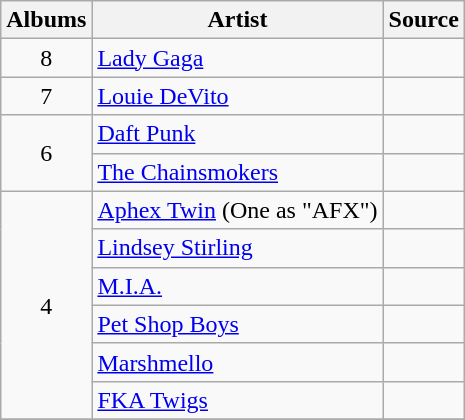<table class="wikitable sortable">
<tr>
<th>Albums</th>
<th>Artist</th>
<th>Source</th>
</tr>
<tr>
<td align="center">8</td>
<td><a href='#'>Lady Gaga</a></td>
<td align="center"></td>
</tr>
<tr>
<td align="center">7</td>
<td><a href='#'>Louie DeVito</a></td>
<td align="center"></td>
</tr>
<tr>
<td rowspan="2" align="center">6</td>
<td><a href='#'>Daft Punk</a></td>
<td align="center"></td>
</tr>
<tr>
<td><a href='#'>The Chainsmokers</a></td>
<td align="center"></td>
</tr>
<tr>
<td rowspan="6" align="center">4</td>
<td><a href='#'>Aphex Twin</a> (One as "AFX")</td>
<td align="center"></td>
</tr>
<tr>
<td><a href='#'>Lindsey Stirling</a></td>
<td align="center"></td>
</tr>
<tr>
<td><a href='#'>M.I.A.</a></td>
<td align="center"></td>
</tr>
<tr>
<td><a href='#'>Pet Shop Boys</a></td>
<td align="center"></td>
</tr>
<tr>
<td><a href='#'>Marshmello</a></td>
<td align="center"></td>
</tr>
<tr>
<td><a href='#'>FKA Twigs</a></td>
<td align="center"></td>
</tr>
<tr>
</tr>
</table>
